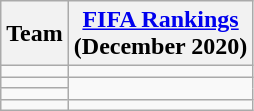<table class="wikitable sortable" style="text-align: left;">
<tr>
<th>Team</th>
<th><a href='#'>FIFA Rankings</a><br>(December 2020)</th>
</tr>
<tr>
<td></td>
<td></td>
</tr>
<tr>
<td></td>
<td rowspan=2></td>
</tr>
<tr>
<td></td>
</tr>
<tr>
<td></td>
<td></td>
</tr>
</table>
